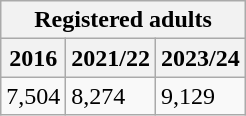<table class="sortable wikitable">
<tr>
<th colspan="6">Registered adults</th>
</tr>
<tr>
<th colspan="1">2016</th>
<th>2021/22</th>
<th>2023/24</th>
</tr>
<tr>
<td>7,504</td>
<td>8,274</td>
<td>9,129</td>
</tr>
</table>
